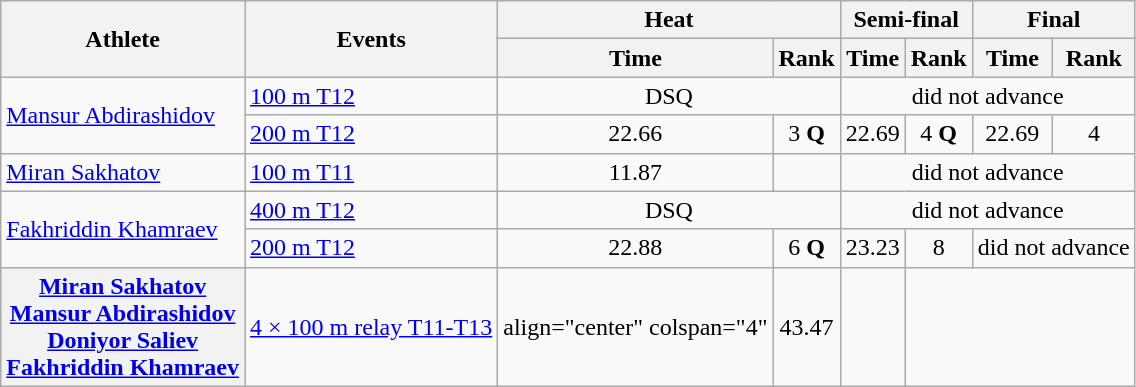<table class=wikitable>
<tr>
<th rowspan="2">Athlete</th>
<th rowspan="2">Events</th>
<th colspan="2">Heat</th>
<th colspan="2">Semi-final</th>
<th colspan="2">Final</th>
</tr>
<tr>
<th>Time</th>
<th>Rank</th>
<th>Time</th>
<th>Rank</th>
<th>Time</th>
<th>Rank</th>
</tr>
<tr>
<td rowspan="2"><a href='#'>Mansur Abdirashidov</a></td>
<td><a href='#'>100 m T12</a></td>
<td align="center" colspan=2>DSQ</td>
<td align="center" colspan=4>did not advance</td>
</tr>
<tr>
<td><a href='#'>200 m T12</a></td>
<td align="center">22.66</td>
<td align="center">3 <strong>Q</strong></td>
<td align="center">22.69</td>
<td align="center">4 <strong>Q</strong></td>
<td align="center">22.69</td>
<td align="center">4</td>
</tr>
<tr>
<td><a href='#'>Miran Sakhatov</a></td>
<td><a href='#'>100 m T11</a></td>
<td align="center">11.87</td>
<td align="center"></td>
<td align="center" colspan=4>did not advance</td>
</tr>
<tr>
<td rowspan="2"><a href='#'>Fakhriddin Khamraev</a></td>
<td><a href='#'>400 m T12</a></td>
<td align="center" colspan=2>DSQ</td>
<td align="center" colspan=4>did not advance</td>
</tr>
<tr>
<td><a href='#'>200 m T12</a></td>
<td align="center">22.88</td>
<td align="center">6 <strong>Q</strong></td>
<td align="center">23.23</td>
<td align="center">8</td>
<td colspan=2>did not advance</td>
</tr>
<tr>
<th><a href='#'>Miran Sakhatov</a><br><a href='#'>Mansur Abdirashidov</a><br><a href='#'>Doniyor Saliev</a><br><a href='#'>Fakhriddin Khamraev</a></th>
<td><a href='#'>4 × 100 m relay T11-T13</a></td>
<td>align="center" colspan="4" </td>
<td align="center">43.47</td>
<td align="center"></td>
</tr>
</table>
